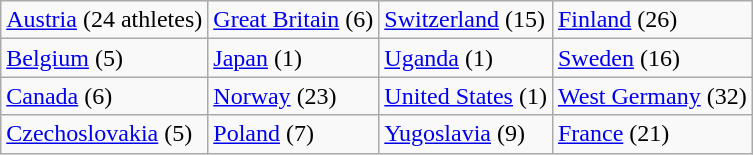<table class="wikitable">
<tr>
<td><a href='#'>Austria</a> (24 athletes)</td>
<td><a href='#'>Great Britain</a> (6)</td>
<td><a href='#'>Switzerland</a> (15)</td>
<td><a href='#'>Finland</a> (26)</td>
</tr>
<tr>
<td><a href='#'>Belgium</a> (5)</td>
<td><a href='#'>Japan</a> (1)</td>
<td><a href='#'>Uganda</a> (1)</td>
<td><a href='#'>Sweden</a> (16)</td>
</tr>
<tr>
<td><a href='#'>Canada</a> (6)</td>
<td><a href='#'>Norway</a> (23)</td>
<td><a href='#'>United States</a> (1)</td>
<td><a href='#'>West Germany</a> (32)</td>
</tr>
<tr>
<td><a href='#'>Czechoslovakia</a> (5)</td>
<td><a href='#'>Poland</a> (7)</td>
<td><a href='#'>Yugoslavia</a> (9)</td>
<td><a href='#'>France</a> (21)</td>
</tr>
</table>
